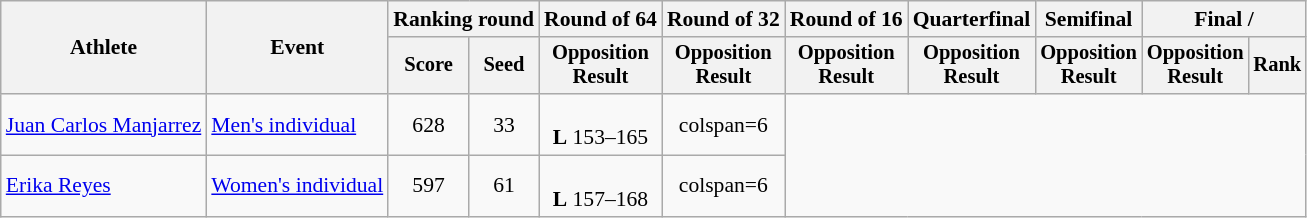<table class=wikitable style=font-size:90%;text-align:center>
<tr>
<th rowspan=2>Athlete</th>
<th rowspan=2>Event</th>
<th colspan=2>Ranking round</th>
<th>Round of 64</th>
<th>Round of 32</th>
<th>Round of 16</th>
<th>Quarterfinal</th>
<th>Semifinal</th>
<th colspan=2>Final / </th>
</tr>
<tr style=font-size:95%>
<th>Score</th>
<th>Seed</th>
<th>Opposition<br>Result</th>
<th>Opposition<br>Result</th>
<th>Opposition<br>Result</th>
<th>Opposition<br>Result</th>
<th>Opposition<br>Result</th>
<th>Opposition<br>Result</th>
<th>Rank</th>
</tr>
<tr>
<td align=left><a href='#'>Juan Carlos Manjarrez</a></td>
<td align=left><a href='#'>Men's individual</a></td>
<td>628</td>
<td>33</td>
<td><br><strong>L</strong> 153–165</td>
<td>colspan=6 </td>
</tr>
<tr>
<td align=left><a href='#'>Erika Reyes</a></td>
<td align=left><a href='#'>Women's individual</a></td>
<td>597</td>
<td>61</td>
<td><br><strong>L</strong> 157–168</td>
<td>colspan=6 </td>
</tr>
</table>
